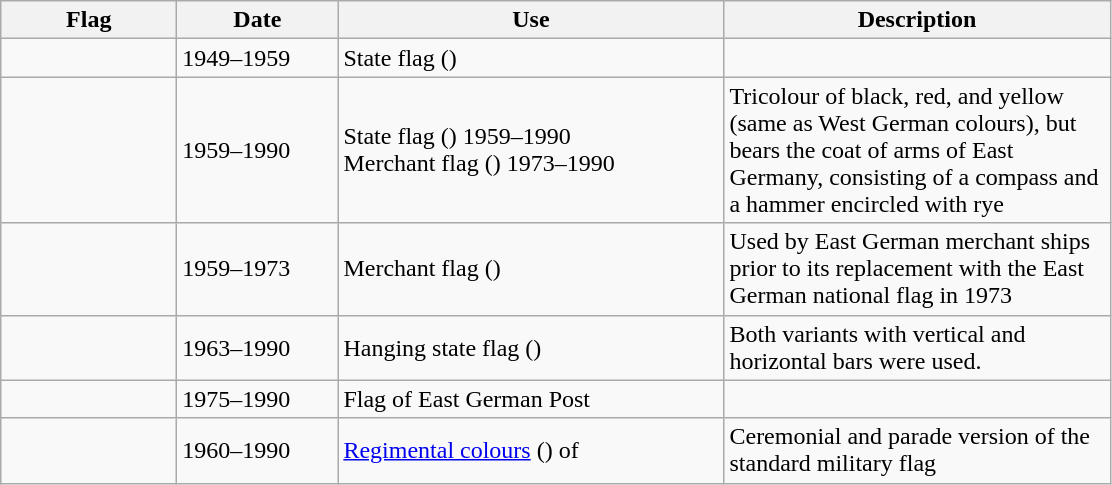<table class="wikitable">
<tr>
<th width="110">Flag</th>
<th width="100">Date</th>
<th width="250">Use</th>
<th width="250">Description</th>
</tr>
<tr>
<td></td>
<td>1949–1959</td>
<td>State flag ()</td>
<td></td>
</tr>
<tr>
<td></td>
<td>1959–1990</td>
<td>State flag () 1959–1990<br>Merchant flag () 1973–1990</td>
<td>Tricolour of black, red, and yellow (same as West German colours), but bears the coat of arms of East Germany, consisting of a compass and a hammer encircled with rye</td>
</tr>
<tr>
<td></td>
<td>1959–1973</td>
<td>Merchant flag ()</td>
<td>Used by East German merchant ships prior to its replacement with the East German national flag in 1973</td>
</tr>
<tr>
<td> </td>
<td>1963–1990</td>
<td>Hanging state flag ()</td>
<td>Both variants with vertical and horizontal bars were used.</td>
</tr>
<tr>
<td></td>
<td>1975–1990</td>
<td>Flag of East German Post</td>
<td></td>
</tr>
<tr>
<td></td>
<td>1960–1990</td>
<td><a href='#'>Regimental colours</a> () of </td>
<td>Ceremonial and parade version of the standard military flag</td>
</tr>
</table>
